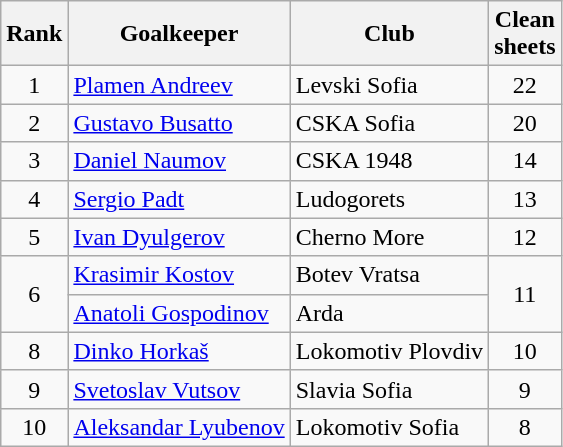<table class="wikitable" style="text-align:center">
<tr>
<th>Rank</th>
<th>Goalkeeper</th>
<th>Club</th>
<th>Clean<br>sheets</th>
</tr>
<tr>
<td>1</td>
<td align="left"> <a href='#'>Plamen Andreev</a></td>
<td align="left">Levski Sofia</td>
<td>22</td>
</tr>
<tr>
<td>2</td>
<td align="left"> <a href='#'>Gustavo Busatto</a></td>
<td align="left">CSKA Sofia</td>
<td>20</td>
</tr>
<tr>
<td>3</td>
<td align="left"> <a href='#'>Daniel Naumov</a></td>
<td align="left">CSKA 1948</td>
<td>14</td>
</tr>
<tr>
<td>4</td>
<td align="left"> <a href='#'>Sergio Padt</a></td>
<td align="left">Ludogorets</td>
<td>13</td>
</tr>
<tr>
<td>5</td>
<td align="left"> <a href='#'>Ivan Dyulgerov</a></td>
<td align="left">Cherno More</td>
<td>12</td>
</tr>
<tr>
<td rowspan=2>6</td>
<td align="left"> <a href='#'>Krasimir Kostov</a></td>
<td align="left">Botev Vratsa</td>
<td rowspan=2>11</td>
</tr>
<tr>
<td align="left"> <a href='#'>Anatoli Gospodinov</a></td>
<td align="left">Arda</td>
</tr>
<tr>
<td>8</td>
<td align="left"> <a href='#'>Dinko Horkaš</a></td>
<td align="left">Lokomotiv Plovdiv</td>
<td>10</td>
</tr>
<tr>
<td>9</td>
<td align="left"> <a href='#'>Svetoslav Vutsov</a></td>
<td align="left">Slavia Sofia</td>
<td>9</td>
</tr>
<tr>
<td>10</td>
<td align="left"> <a href='#'>Aleksandar Lyubenov</a></td>
<td align="left">Lokomotiv Sofia</td>
<td>8</td>
</tr>
</table>
